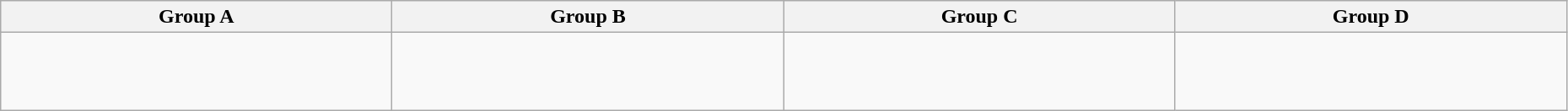<table class="wikitable" width=98%>
<tr>
<th width=25%>Group A</th>
<th width=25%>Group B</th>
<th width=25%>Group C</th>
<th width=25%>Group D</th>
</tr>
<tr>
<td><br><br></td>
<td><br><br><br></td>
<td><br><br><br></td>
<td><br><br><br></td>
</tr>
</table>
